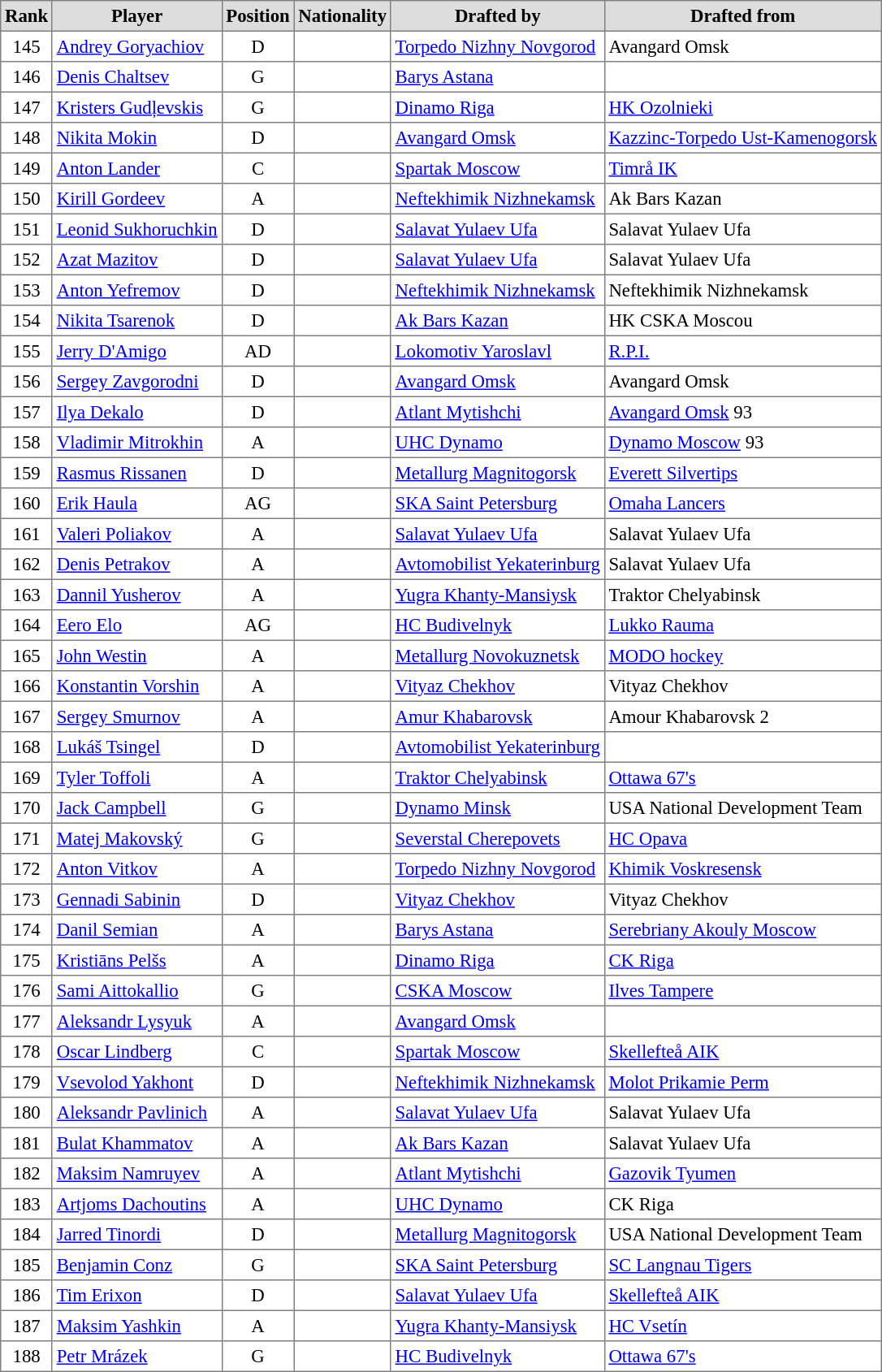<table cellpadding="3" cellspacing="0" border="1" style="font-size: 95%; text-align: left; border: gray solid 1px; border-collapse: collapse;">
<tr bgcolor="#dddddd" align="center">
<th>Rank</th>
<th>Player</th>
<th>Position</th>
<th>Nationality</th>
<th>Drafted by</th>
<th>Drafted from</th>
</tr>
<tr>
<td align="center">145</td>
<td><a href='#'>Andrey Goryachiov</a></td>
<td align="center">D</td>
<td></td>
<td><a href='#'>Torpedo Nizhny Novgorod</a></td>
<td>Avangard Omsk</td>
</tr>
<tr>
<td align="center">146</td>
<td><a href='#'>Denis Chaltsev</a></td>
<td align="center">G</td>
<td></td>
<td><a href='#'>Barys Astana</a></td>
<td></td>
</tr>
<tr>
<td align="center">147</td>
<td><a href='#'>Kristers Gudļevskis</a></td>
<td align="center">G</td>
<td></td>
<td><a href='#'>Dinamo Riga</a></td>
<td><a href='#'>HK Ozolnieki</a></td>
</tr>
<tr>
<td align="center">148</td>
<td><a href='#'>Nikita Mokin</a></td>
<td align="center">D</td>
<td></td>
<td><a href='#'>Avangard Omsk</a></td>
<td><a href='#'>Kazzinc-Torpedo Ust-Kamenogorsk</a></td>
</tr>
<tr>
<td align="center">149</td>
<td><a href='#'>Anton Lander</a></td>
<td align="center">C</td>
<td></td>
<td><a href='#'>Spartak Moscow</a></td>
<td><a href='#'>Timrå IK</a></td>
</tr>
<tr>
<td align="center">150</td>
<td><a href='#'>Kirill Gordeev</a></td>
<td align="center">A</td>
<td></td>
<td><a href='#'>Neftekhimik Nizhnekamsk</a></td>
<td>Ak Bars Kazan</td>
</tr>
<tr>
<td align="center">151</td>
<td><a href='#'>Leonid Sukhoruchkin</a></td>
<td align="center">D</td>
<td></td>
<td><a href='#'>Salavat Yulaev Ufa</a></td>
<td>Salavat Yulaev Ufa</td>
</tr>
<tr>
<td align="center">152</td>
<td><a href='#'>Azat Mazitov</a></td>
<td align="center">D</td>
<td></td>
<td><a href='#'>Salavat Yulaev Ufa</a></td>
<td>Salavat Yulaev Ufa</td>
</tr>
<tr>
<td align="center">153</td>
<td><a href='#'>Anton Yefremov</a></td>
<td align="center">D</td>
<td></td>
<td><a href='#'>Neftekhimik Nizhnekamsk</a></td>
<td>Neftekhimik Nizhnekamsk</td>
</tr>
<tr>
<td align="center">154</td>
<td><a href='#'>Nikita Tsarenok</a></td>
<td align="center">D</td>
<td></td>
<td><a href='#'>Ak Bars Kazan</a></td>
<td>HK CSKA Moscou</td>
</tr>
<tr>
<td align="center">155</td>
<td><a href='#'>Jerry D'Amigo</a></td>
<td align="center">AD</td>
<td></td>
<td><a href='#'>Lokomotiv Yaroslavl</a></td>
<td><a href='#'>R.P.I.</a></td>
</tr>
<tr>
<td align="center">156</td>
<td><a href='#'>Sergey Zavgorodni</a></td>
<td align="center">D</td>
<td></td>
<td><a href='#'>Avangard Omsk</a></td>
<td>Avangard Omsk</td>
</tr>
<tr>
<td align="center">157</td>
<td><a href='#'>Ilya Dekalo</a></td>
<td align="center">D</td>
<td></td>
<td><a href='#'>Atlant Mytishchi</a></td>
<td><a href='#'>Avangard Omsk</a> 93</td>
</tr>
<tr>
<td align="center">158</td>
<td><a href='#'>Vladimir Mitrokhin</a></td>
<td align="center">A</td>
<td></td>
<td><a href='#'>UHC Dynamo</a></td>
<td><a href='#'>Dynamo Moscow</a> 93</td>
</tr>
<tr>
<td align="center">159</td>
<td><a href='#'>Rasmus Rissanen</a></td>
<td align="center">D</td>
<td></td>
<td><a href='#'>Metallurg Magnitogorsk</a></td>
<td><a href='#'>Everett Silvertips</a></td>
</tr>
<tr>
<td align="center">160</td>
<td><a href='#'>Erik Haula</a></td>
<td align="center">AG</td>
<td></td>
<td><a href='#'>SKA Saint Petersburg</a></td>
<td><a href='#'>Omaha Lancers</a></td>
</tr>
<tr>
<td align="center">161</td>
<td><a href='#'>Valeri Poliakov</a></td>
<td align="center">A</td>
<td></td>
<td><a href='#'>Salavat Yulaev Ufa</a></td>
<td>Salavat Yulaev Ufa</td>
</tr>
<tr>
<td align="center">162</td>
<td><a href='#'>Denis Petrakov</a></td>
<td align="center">A</td>
<td></td>
<td><a href='#'>Avtomobilist Yekaterinburg</a></td>
<td>Salavat Yulaev Ufa</td>
</tr>
<tr>
<td align="center">163</td>
<td><a href='#'>Dannil Yusherov</a></td>
<td align="center">A</td>
<td></td>
<td><a href='#'>Yugra Khanty-Mansiysk</a></td>
<td>Traktor Chelyabinsk</td>
</tr>
<tr>
<td align="center">164</td>
<td><a href='#'>Eero Elo</a></td>
<td align="center">AG</td>
<td></td>
<td><a href='#'>HC Budivelnyk</a></td>
<td><a href='#'>Lukko Rauma</a></td>
</tr>
<tr>
<td align="center">165</td>
<td><a href='#'>John Westin</a></td>
<td align="center">A</td>
<td></td>
<td><a href='#'>Metallurg Novokuznetsk</a></td>
<td><a href='#'>MODO hockey</a></td>
</tr>
<tr>
<td align="center">166</td>
<td><a href='#'>Konstantin Vorshin</a></td>
<td align="center">A</td>
<td></td>
<td><a href='#'>Vityaz Chekhov</a></td>
<td>Vityaz Chekhov</td>
</tr>
<tr>
<td align="center">167</td>
<td><a href='#'>Sergey Smurnov</a></td>
<td align="center">A</td>
<td></td>
<td><a href='#'>Amur Khabarovsk</a></td>
<td>Amour Khabarovsk 2</td>
</tr>
<tr>
<td align="center">168</td>
<td><a href='#'>Lukáš Tsingel</a></td>
<td align="center">D</td>
<td></td>
<td><a href='#'>Avtomobilist Yekaterinburg</a></td>
<td></td>
</tr>
<tr>
<td align="center">169</td>
<td><a href='#'>Tyler Toffoli</a></td>
<td align="center">A</td>
<td></td>
<td><a href='#'>Traktor Chelyabinsk</a></td>
<td><a href='#'>Ottawa 67's</a></td>
</tr>
<tr>
<td align="center">170</td>
<td><a href='#'>Jack Campbell</a></td>
<td align="center">G</td>
<td></td>
<td><a href='#'>Dynamo Minsk</a></td>
<td>USA National Development Team</td>
</tr>
<tr>
<td align="center">171</td>
<td><a href='#'>Matej Makovský</a></td>
<td align="center">G</td>
<td></td>
<td><a href='#'>Severstal Cherepovets</a></td>
<td><a href='#'>HC Opava</a></td>
</tr>
<tr>
<td align="center">172</td>
<td><a href='#'>Anton Vitkov</a></td>
<td align="center">A</td>
<td></td>
<td><a href='#'>Torpedo Nizhny Novgorod</a></td>
<td><a href='#'>Khimik Voskresensk</a></td>
</tr>
<tr>
<td align="center">173</td>
<td><a href='#'>Gennadi Sabinin</a></td>
<td align="center">D</td>
<td></td>
<td><a href='#'>Vityaz Chekhov</a></td>
<td>Vityaz Chekhov</td>
</tr>
<tr>
<td align="center">174</td>
<td><a href='#'>Danil Semian</a></td>
<td align="center">A</td>
<td></td>
<td><a href='#'>Barys Astana</a></td>
<td><a href='#'>Serebriany Akouly Moscow</a></td>
</tr>
<tr>
<td align="center">175</td>
<td><a href='#'>Kristiāns Pelšs</a></td>
<td align="center">A</td>
<td></td>
<td><a href='#'>Dinamo Riga</a></td>
<td><a href='#'>CK Riga</a></td>
</tr>
<tr>
<td align="center">176</td>
<td><a href='#'>Sami Aittokallio</a></td>
<td align="center">G</td>
<td></td>
<td><a href='#'>CSKA Moscow</a></td>
<td><a href='#'>Ilves Tampere</a></td>
</tr>
<tr>
<td align="center">177</td>
<td><a href='#'>Aleksandr Lysyuk</a></td>
<td align="center">A</td>
<td></td>
<td><a href='#'>Avangard Omsk</a></td>
<td></td>
</tr>
<tr>
<td align="center">178</td>
<td><a href='#'>Oscar Lindberg</a></td>
<td align="center">C</td>
<td></td>
<td><a href='#'>Spartak Moscow</a></td>
<td><a href='#'>Skellefteå AIK</a></td>
</tr>
<tr>
<td align="center">179</td>
<td><a href='#'>Vsevolod Yakhont</a></td>
<td align="center">D</td>
<td></td>
<td><a href='#'>Neftekhimik Nizhnekamsk</a></td>
<td><a href='#'>Molot Prikamie Perm</a></td>
</tr>
<tr>
<td align="center">180</td>
<td><a href='#'>Aleksandr Pavlinich</a></td>
<td align="center">A</td>
<td></td>
<td><a href='#'>Salavat Yulaev Ufa</a></td>
<td>Salavat Yulaev Ufa</td>
</tr>
<tr>
<td align="center">181</td>
<td><a href='#'>Bulat Khammatov</a></td>
<td align="center">A</td>
<td></td>
<td><a href='#'>Ak Bars Kazan</a></td>
<td>Salavat Yulaev Ufa</td>
</tr>
<tr>
<td align="center">182</td>
<td><a href='#'>Maksim Namruyev</a></td>
<td align="center">A</td>
<td></td>
<td><a href='#'>Atlant Mytishchi</a></td>
<td><a href='#'>Gazovik Tyumen</a></td>
</tr>
<tr>
<td align="center">183</td>
<td><a href='#'>Artjoms Dachoutins</a></td>
<td align="center">A</td>
<td></td>
<td><a href='#'>UHC Dynamo</a></td>
<td>CK Riga</td>
</tr>
<tr>
<td align="center">184</td>
<td><a href='#'>Jarred Tinordi</a></td>
<td align="center">D</td>
<td></td>
<td><a href='#'>Metallurg Magnitogorsk</a></td>
<td>USA National Development Team</td>
</tr>
<tr>
<td align="center">185</td>
<td><a href='#'>Benjamin Conz</a></td>
<td align="center">G</td>
<td></td>
<td><a href='#'>SKA Saint Petersburg</a></td>
<td><a href='#'>SC Langnau Tigers</a></td>
</tr>
<tr>
<td align="center">186</td>
<td><a href='#'>Tim Erixon</a></td>
<td align="center">D</td>
<td></td>
<td><a href='#'>Salavat Yulaev Ufa</a></td>
<td><a href='#'>Skellefteå AIK</a></td>
</tr>
<tr>
<td align="center">187</td>
<td><a href='#'>Maksim Yashkin</a></td>
<td align="center">A</td>
<td></td>
<td><a href='#'>Yugra Khanty-Mansiysk</a></td>
<td><a href='#'>HC Vsetín</a></td>
</tr>
<tr>
<td align="center">188</td>
<td><a href='#'>Petr Mrázek</a></td>
<td align="center">G</td>
<td></td>
<td><a href='#'>HC Budivelnyk</a></td>
<td><a href='#'>Ottawa 67's</a></td>
</tr>
</table>
